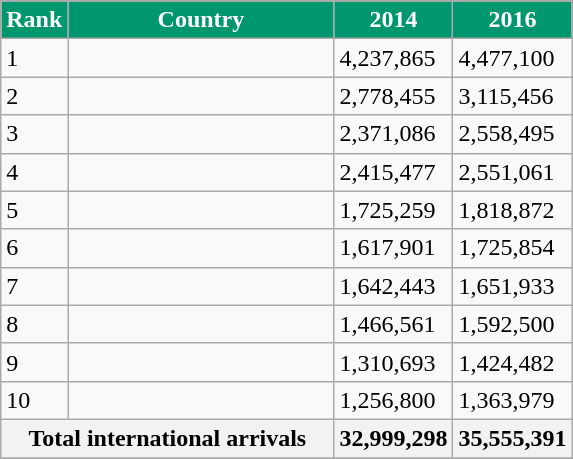<table class="wikitable">
<tr>
</tr>
<tr style="color:white;">
<th style="width:5px; background:#00966E;">Rank</th>
<th style="width:170px; background:#00966E;">Country</th>
<th style="width:50px; background:#00966E;">2014</th>
<th style="width:50px; background:#00966E;">2016</th>
</tr>
<tr>
<td>1</td>
<td></td>
<td>4,237,865</td>
<td>4,477,100</td>
</tr>
<tr>
<td>2</td>
<td></td>
<td>2,778,455</td>
<td>3,115,456</td>
</tr>
<tr>
<td>3</td>
<td></td>
<td>2,371,086</td>
<td>2,558,495</td>
</tr>
<tr>
<td>4</td>
<td></td>
<td>2,415,477</td>
<td>2,551,061</td>
</tr>
<tr>
<td>5</td>
<td></td>
<td>1,725,259</td>
<td>1,818,872</td>
</tr>
<tr>
<td>6</td>
<td></td>
<td>1,617,901</td>
<td>1,725,854</td>
</tr>
<tr>
<td>7</td>
<td></td>
<td>1,642,443</td>
<td>1,651,933</td>
</tr>
<tr>
<td>8</td>
<td></td>
<td>1,466,561</td>
<td>1,592,500</td>
</tr>
<tr>
<td>9</td>
<td></td>
<td>1,310,693</td>
<td>1,424,482</td>
</tr>
<tr>
<td>10</td>
<td></td>
<td>1,256,800</td>
<td>1,363,979</td>
</tr>
<tr>
<th colspan=2>Total international arrivals</th>
<th>32,999,298</th>
<th>35,555,391</th>
</tr>
<tr>
</tr>
</table>
